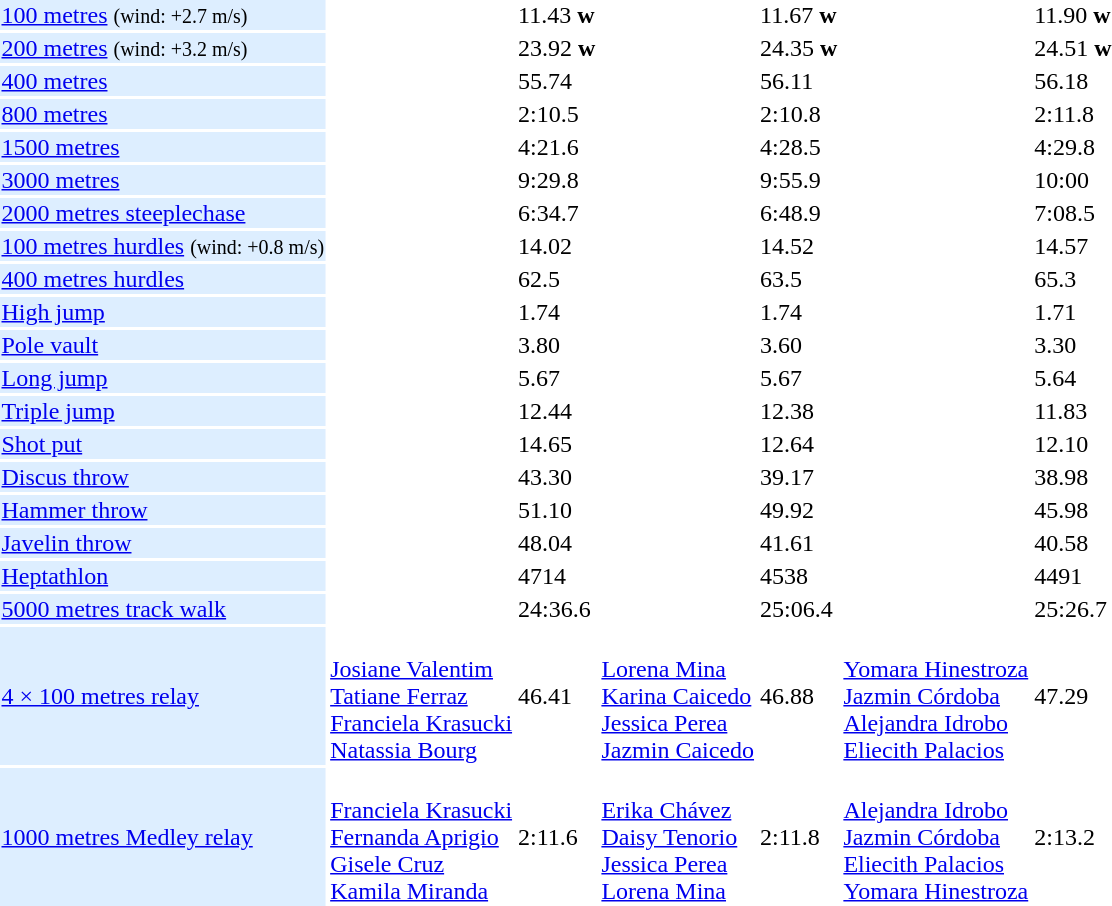<table>
<tr>
<td bgcolor = DDEEFF><a href='#'>100 metres</a> <small>(wind: +2.7 m/s)</small></td>
<td></td>
<td>11.43 <strong>w</strong></td>
<td></td>
<td>11.67 <strong>w</strong></td>
<td></td>
<td>11.90 <strong>w</strong></td>
</tr>
<tr>
<td bgcolor = DDEEFF><a href='#'>200 metres</a> <small>(wind: +3.2 m/s)</small></td>
<td></td>
<td>23.92 <strong>w</strong></td>
<td></td>
<td>24.35 <strong>w</strong></td>
<td></td>
<td>24.51 <strong>w</strong></td>
</tr>
<tr>
<td bgcolor = DDEEFF><a href='#'>400 metres</a></td>
<td></td>
<td>55.74</td>
<td></td>
<td>56.11</td>
<td></td>
<td>56.18</td>
</tr>
<tr>
<td bgcolor = DDEEFF><a href='#'>800 metres</a></td>
<td></td>
<td>2:10.5</td>
<td></td>
<td>2:10.8</td>
<td></td>
<td>2:11.8</td>
</tr>
<tr>
<td bgcolor = DDEEFF><a href='#'>1500 metres</a></td>
<td></td>
<td>4:21.6</td>
<td></td>
<td>4:28.5</td>
<td></td>
<td>4:29.8</td>
</tr>
<tr>
<td bgcolor = DDEEFF><a href='#'>3000 metres</a></td>
<td></td>
<td>9:29.8</td>
<td></td>
<td>9:55.9</td>
<td></td>
<td>10:00</td>
</tr>
<tr>
<td bgcolor = DDEEFF><a href='#'>2000 metres steeplechase</a></td>
<td></td>
<td>6:34.7</td>
<td></td>
<td>6:48.9</td>
<td></td>
<td>7:08.5</td>
</tr>
<tr>
<td bgcolor = DDEEFF><a href='#'>100 metres hurdles</a> <small>(wind: +0.8 m/s)</small></td>
<td></td>
<td>14.02</td>
<td></td>
<td>14.52</td>
<td></td>
<td>14.57</td>
</tr>
<tr>
<td bgcolor = DDEEFF><a href='#'>400 metres hurdles</a></td>
<td></td>
<td>62.5</td>
<td></td>
<td>63.5</td>
<td></td>
<td>65.3</td>
</tr>
<tr>
<td bgcolor = DDEEFF><a href='#'>High jump</a></td>
<td></td>
<td>1.74</td>
<td></td>
<td>1.74</td>
<td></td>
<td>1.71</td>
</tr>
<tr>
<td bgcolor = DDEEFF><a href='#'>Pole vault</a></td>
<td></td>
<td>3.80</td>
<td></td>
<td>3.60</td>
<td></td>
<td>3.30</td>
</tr>
<tr>
<td bgcolor = DDEEFF><a href='#'>Long jump</a></td>
<td></td>
<td>5.67</td>
<td></td>
<td>5.67</td>
<td></td>
<td>5.64</td>
</tr>
<tr>
<td bgcolor = DDEEFF><a href='#'>Triple jump</a></td>
<td></td>
<td>12.44</td>
<td></td>
<td>12.38</td>
<td></td>
<td>11.83</td>
</tr>
<tr>
<td bgcolor = DDEEFF><a href='#'>Shot put</a></td>
<td></td>
<td>14.65</td>
<td></td>
<td>12.64</td>
<td></td>
<td>12.10</td>
</tr>
<tr>
<td bgcolor = DDEEFF><a href='#'>Discus throw</a></td>
<td></td>
<td>43.30</td>
<td></td>
<td>39.17</td>
<td></td>
<td>38.98</td>
</tr>
<tr>
<td bgcolor = DDEEFF><a href='#'>Hammer throw</a></td>
<td></td>
<td>51.10</td>
<td></td>
<td>49.92</td>
<td></td>
<td>45.98</td>
</tr>
<tr>
<td bgcolor = DDEEFF><a href='#'>Javelin throw</a></td>
<td></td>
<td>48.04</td>
<td></td>
<td>41.61</td>
<td></td>
<td>40.58</td>
</tr>
<tr>
<td bgcolor = DDEEFF><a href='#'>Heptathlon</a></td>
<td></td>
<td>4714</td>
<td></td>
<td>4538</td>
<td></td>
<td>4491</td>
</tr>
<tr>
<td bgcolor = DDEEFF><a href='#'>5000 metres track walk</a></td>
<td></td>
<td>24:36.6</td>
<td></td>
<td>25:06.4</td>
<td></td>
<td>25:26.7</td>
</tr>
<tr>
<td bgcolor = DDEEFF><a href='#'>4 × 100 metres relay</a></td>
<td> <br> <a href='#'>Josiane Valentim</a> <br> <a href='#'>Tatiane Ferraz</a> <br> <a href='#'>Franciela Krasucki</a> <br> <a href='#'>Natassia Bourg</a></td>
<td>46.41</td>
<td> <br> <a href='#'>Lorena Mina</a> <br> <a href='#'>Karina Caicedo</a> <br> <a href='#'>Jessica Perea</a> <br> <a href='#'>Jazmin Caicedo</a></td>
<td>46.88</td>
<td> <br> <a href='#'>Yomara Hinestroza</a> <br> <a href='#'>Jazmin Córdoba</a> <br> <a href='#'>Alejandra Idrobo</a> <br> <a href='#'>Eliecith Palacios</a></td>
<td>47.29</td>
</tr>
<tr>
<td bgcolor = DDEEFF><a href='#'>1000 metres Medley relay</a></td>
<td> <br> <a href='#'>Franciela Krasucki</a> <br> <a href='#'>Fernanda Aprigio</a> <br> <a href='#'>Gisele Cruz</a> <br> <a href='#'>Kamila Miranda</a></td>
<td>2:11.6</td>
<td> <br> <a href='#'>Erika Chávez</a> <br> <a href='#'>Daisy Tenorio</a> <br> <a href='#'>Jessica Perea</a> <br> <a href='#'>Lorena Mina</a></td>
<td>2:11.8</td>
<td> <br> <a href='#'>Alejandra Idrobo</a> <br> <a href='#'>Jazmin Córdoba</a> <br> <a href='#'>Eliecith Palacios</a> <br> <a href='#'>Yomara Hinestroza</a></td>
<td>2:13.2</td>
</tr>
</table>
